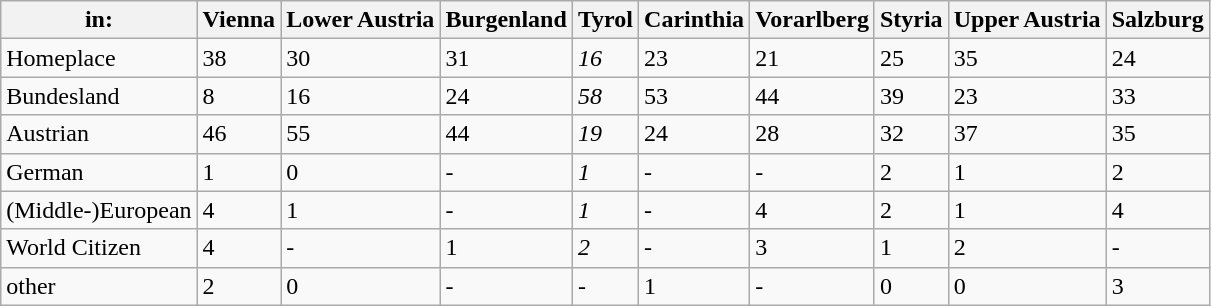<table class="wikitable">
<tr>
<th>in:</th>
<th>Vienna</th>
<th>Lower Austria</th>
<th>Burgenland</th>
<th>Tyrol</th>
<th>Carinthia</th>
<th>Vorarlberg</th>
<th>Styria</th>
<th>Upper Austria</th>
<th>Salzburg</th>
</tr>
<tr>
<td>Homeplace</td>
<td>38</td>
<td>30</td>
<td>31</td>
<td><em>16</em></td>
<td>23</td>
<td>21</td>
<td>25</td>
<td>35</td>
<td>24</td>
</tr>
<tr>
<td>Bundesland</td>
<td>8</td>
<td>16</td>
<td>24</td>
<td><em>58</em></td>
<td>53</td>
<td>44</td>
<td>39</td>
<td>23</td>
<td>33</td>
</tr>
<tr>
<td>Austrian</td>
<td>46</td>
<td>55</td>
<td>44</td>
<td><em>19</em></td>
<td>24</td>
<td>28</td>
<td>32</td>
<td>37</td>
<td>35</td>
</tr>
<tr>
<td>German</td>
<td>1</td>
<td>0</td>
<td>-</td>
<td><em>1</em></td>
<td>-</td>
<td>-</td>
<td>2</td>
<td>1</td>
<td>2</td>
</tr>
<tr>
<td>(Middle-)European</td>
<td>4</td>
<td>1</td>
<td>-</td>
<td><em>1</em></td>
<td>-</td>
<td>4</td>
<td>2</td>
<td>1</td>
<td>4</td>
</tr>
<tr>
<td>World Citizen</td>
<td>4</td>
<td>-</td>
<td>1</td>
<td><em>2</em></td>
<td>-</td>
<td>3</td>
<td>1</td>
<td>2</td>
<td>-</td>
</tr>
<tr>
<td>other</td>
<td>2</td>
<td>0</td>
<td>-</td>
<td>-</td>
<td>1</td>
<td>-</td>
<td>0</td>
<td>0</td>
<td>3</td>
</tr>
</table>
